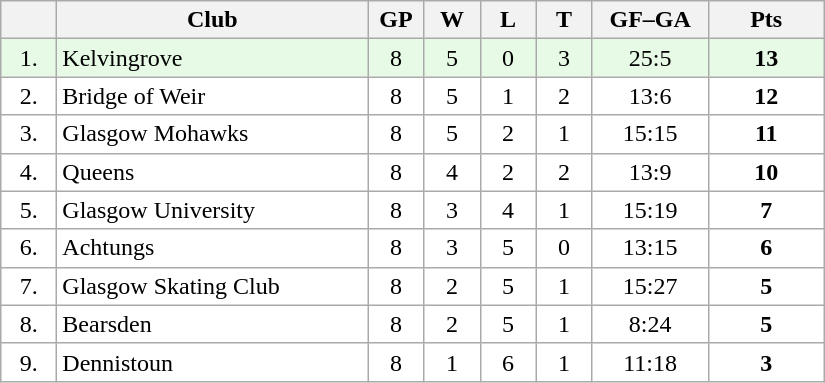<table class="wikitable">
<tr>
<th width="30"></th>
<th width="200">Club</th>
<th width="30">GP</th>
<th width="30">W</th>
<th width="30">L</th>
<th width="30">T</th>
<th width="70">GF–GA</th>
<th width="70">Pts</th>
</tr>
<tr bgcolor="#e6fae6" align="center">
<td>1.</td>
<td align="left">Kelvingrove</td>
<td>8</td>
<td>5</td>
<td>0</td>
<td>3</td>
<td>25:5</td>
<td><strong>13</strong></td>
</tr>
<tr bgcolor="#FFFFFF" align="center">
<td>2.</td>
<td align="left">Bridge of Weir</td>
<td>8</td>
<td>5</td>
<td>1</td>
<td>2</td>
<td>13:6</td>
<td><strong>12</strong></td>
</tr>
<tr bgcolor="#FFFFFF" align="center">
<td>3.</td>
<td align="left">Glasgow Mohawks</td>
<td>8</td>
<td>5</td>
<td>2</td>
<td>1</td>
<td>15:15</td>
<td><strong>11</strong></td>
</tr>
<tr bgcolor="#FFFFFF" align="center">
<td>4.</td>
<td align="left">Queens</td>
<td>8</td>
<td>4</td>
<td>2</td>
<td>2</td>
<td>13:9</td>
<td><strong>10</strong></td>
</tr>
<tr bgcolor="#FFFFFF" align="center">
<td>5.</td>
<td align="left">Glasgow University</td>
<td>8</td>
<td>3</td>
<td>4</td>
<td>1</td>
<td>15:19</td>
<td><strong>7</strong></td>
</tr>
<tr bgcolor="#FFFFFF" align="center">
<td>6.</td>
<td align="left">Achtungs</td>
<td>8</td>
<td>3</td>
<td>5</td>
<td>0</td>
<td>13:15</td>
<td><strong>6</strong></td>
</tr>
<tr bgcolor="#FFFFFF" align="center">
<td>7.</td>
<td align="left">Glasgow Skating Club</td>
<td>8</td>
<td>2</td>
<td>5</td>
<td>1</td>
<td>15:27</td>
<td><strong>5</strong></td>
</tr>
<tr bgcolor="#FFFFFF" align="center">
<td>8.</td>
<td align="left">Bearsden</td>
<td>8</td>
<td>2</td>
<td>5</td>
<td>1</td>
<td>8:24</td>
<td><strong>5</strong></td>
</tr>
<tr bgcolor="#FFFFFF" align="center">
<td>9.</td>
<td align="left">Dennistoun</td>
<td>8</td>
<td>1</td>
<td>6</td>
<td>1</td>
<td>11:18</td>
<td><strong>3</strong></td>
</tr>
</table>
